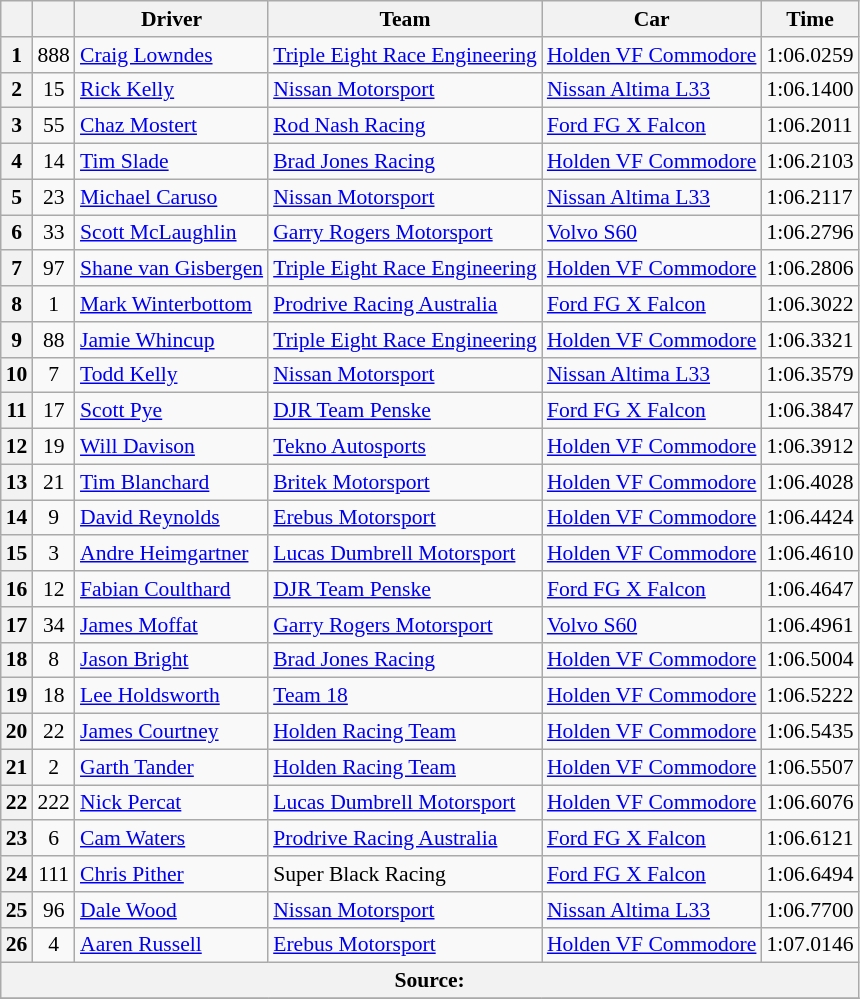<table class="wikitable" style="font-size: 90%">
<tr>
<th></th>
<th></th>
<th>Driver</th>
<th>Team</th>
<th>Car</th>
<th>Time</th>
</tr>
<tr>
<th>1</th>
<td align="center">888</td>
<td> <a href='#'>Craig Lowndes</a></td>
<td><a href='#'>Triple Eight Race Engineering</a></td>
<td><a href='#'>Holden VF Commodore</a></td>
<td>1:06.0259</td>
</tr>
<tr>
<th>2</th>
<td align="center">15</td>
<td> <a href='#'>Rick Kelly</a></td>
<td><a href='#'>Nissan Motorsport</a></td>
<td><a href='#'>Nissan Altima L33</a></td>
<td>1:06.1400</td>
</tr>
<tr>
<th>3</th>
<td align="center">55</td>
<td> <a href='#'>Chaz Mostert</a></td>
<td><a href='#'>Rod Nash Racing</a></td>
<td><a href='#'>Ford FG X Falcon</a></td>
<td>1:06.2011</td>
</tr>
<tr>
<th>4</th>
<td align="center">14</td>
<td> <a href='#'>Tim Slade</a></td>
<td><a href='#'>Brad Jones Racing</a></td>
<td><a href='#'>Holden VF Commodore</a></td>
<td>1:06.2103</td>
</tr>
<tr>
<th>5</th>
<td align="center">23</td>
<td> <a href='#'>Michael Caruso</a></td>
<td><a href='#'>Nissan Motorsport</a></td>
<td><a href='#'>Nissan Altima L33</a></td>
<td>1:06.2117</td>
</tr>
<tr>
<th>6</th>
<td align="center">33</td>
<td> <a href='#'>Scott McLaughlin</a></td>
<td><a href='#'>Garry Rogers Motorsport</a></td>
<td><a href='#'>Volvo S60</a></td>
<td>1:06.2796</td>
</tr>
<tr>
<th>7</th>
<td align="center">97</td>
<td> <a href='#'>Shane van Gisbergen</a></td>
<td><a href='#'>Triple Eight Race Engineering</a></td>
<td><a href='#'>Holden VF Commodore</a></td>
<td>1:06.2806</td>
</tr>
<tr>
<th>8</th>
<td align="center">1</td>
<td> <a href='#'>Mark Winterbottom</a></td>
<td><a href='#'>Prodrive Racing Australia</a></td>
<td><a href='#'>Ford FG X Falcon</a></td>
<td>1:06.3022</td>
</tr>
<tr>
<th>9</th>
<td align="center">88</td>
<td> <a href='#'>Jamie Whincup</a></td>
<td><a href='#'>Triple Eight Race Engineering</a></td>
<td><a href='#'>Holden VF Commodore</a></td>
<td>1:06.3321</td>
</tr>
<tr>
<th>10</th>
<td align="center">7</td>
<td> <a href='#'>Todd Kelly</a></td>
<td><a href='#'>Nissan Motorsport</a></td>
<td><a href='#'>Nissan Altima L33</a></td>
<td>1:06.3579</td>
</tr>
<tr>
<th>11</th>
<td align="center">17</td>
<td> <a href='#'>Scott Pye</a></td>
<td><a href='#'>DJR Team Penske</a></td>
<td><a href='#'>Ford FG X Falcon</a></td>
<td>1:06.3847</td>
</tr>
<tr>
<th>12</th>
<td align="center">19</td>
<td> <a href='#'>Will Davison</a></td>
<td><a href='#'>Tekno Autosports</a></td>
<td><a href='#'>Holden VF Commodore</a></td>
<td>1:06.3912</td>
</tr>
<tr>
<th>13</th>
<td align="center">21</td>
<td> <a href='#'>Tim Blanchard</a></td>
<td><a href='#'>Britek Motorsport</a></td>
<td><a href='#'>Holden VF Commodore</a></td>
<td>1:06.4028</td>
</tr>
<tr>
<th>14</th>
<td align="center">9</td>
<td> <a href='#'>David Reynolds</a></td>
<td><a href='#'>Erebus Motorsport</a></td>
<td><a href='#'>Holden VF Commodore</a></td>
<td>1:06.4424</td>
</tr>
<tr>
<th>15</th>
<td align="center">3</td>
<td> <a href='#'>Andre Heimgartner</a></td>
<td><a href='#'>Lucas Dumbrell Motorsport</a></td>
<td><a href='#'>Holden VF Commodore</a></td>
<td>1:06.4610</td>
</tr>
<tr>
<th>16</th>
<td align="center">12</td>
<td> <a href='#'>Fabian Coulthard</a></td>
<td><a href='#'>DJR Team Penske</a></td>
<td><a href='#'>Ford FG X Falcon</a></td>
<td>1:06.4647</td>
</tr>
<tr>
<th>17</th>
<td align="center">34</td>
<td> <a href='#'>James Moffat</a></td>
<td><a href='#'>Garry Rogers Motorsport</a></td>
<td><a href='#'>Volvo S60</a></td>
<td>1:06.4961</td>
</tr>
<tr>
<th>18</th>
<td align="center">8</td>
<td> <a href='#'>Jason Bright</a></td>
<td><a href='#'>Brad Jones Racing</a></td>
<td><a href='#'>Holden VF Commodore</a></td>
<td>1:06.5004</td>
</tr>
<tr>
<th>19</th>
<td align="center">18</td>
<td> <a href='#'>Lee Holdsworth</a></td>
<td><a href='#'>Team 18</a></td>
<td><a href='#'>Holden VF Commodore</a></td>
<td>1:06.5222</td>
</tr>
<tr>
<th>20</th>
<td align="center">22</td>
<td> <a href='#'>James Courtney</a></td>
<td><a href='#'>Holden Racing Team</a></td>
<td><a href='#'>Holden VF Commodore</a></td>
<td>1:06.5435</td>
</tr>
<tr>
<th>21</th>
<td align="center">2</td>
<td> <a href='#'>Garth Tander</a></td>
<td><a href='#'>Holden Racing Team</a></td>
<td><a href='#'>Holden VF Commodore</a></td>
<td>1:06.5507</td>
</tr>
<tr>
<th>22</th>
<td align="center">222</td>
<td> <a href='#'>Nick Percat</a></td>
<td><a href='#'>Lucas Dumbrell Motorsport</a></td>
<td><a href='#'>Holden VF Commodore</a></td>
<td>1:06.6076</td>
</tr>
<tr>
<th>23</th>
<td align="center">6</td>
<td> <a href='#'>Cam Waters</a></td>
<td><a href='#'>Prodrive Racing Australia</a></td>
<td><a href='#'>Ford FG X Falcon</a></td>
<td>1:06.6121</td>
</tr>
<tr>
<th>24</th>
<td align="center">111</td>
<td> <a href='#'>Chris Pither</a></td>
<td>Super Black Racing</td>
<td><a href='#'>Ford FG X Falcon</a></td>
<td>1:06.6494</td>
</tr>
<tr>
<th>25</th>
<td align="center">96</td>
<td> <a href='#'>Dale Wood</a></td>
<td><a href='#'>Nissan Motorsport</a></td>
<td><a href='#'>Nissan Altima L33</a></td>
<td>1:06.7700</td>
</tr>
<tr>
<th>26</th>
<td align="center">4</td>
<td> <a href='#'>Aaren Russell</a></td>
<td><a href='#'>Erebus Motorsport</a></td>
<td><a href='#'>Holden VF Commodore</a></td>
<td>1:07.0146</td>
</tr>
<tr>
<th colspan="6">Source:</th>
</tr>
<tr>
</tr>
</table>
